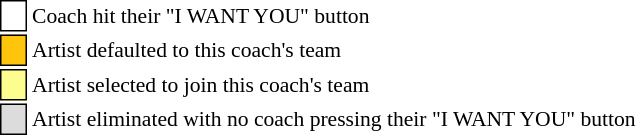<table class="toccolours" style="font-size: 90%; white-space: nowrap;">
<tr>
<td style="background:white; border:1px solid black;"> <strong></strong> </td>
<td>Coach hit their "I WANT YOU" button</td>
</tr>
<tr>
<td style="background:#ffc40c; border:1px solid black;">    </td>
<td>Artist defaulted to this coach's team</td>
</tr>
<tr>
<td style="background:#fdfc8f; border:1px solid black;">    </td>
<td style="padding-right: 8px">Artist selected to join this coach's team</td>
</tr>
<tr>
<td style="background:#dcdcdc; border:1px solid black;">    </td>
<td>Artist eliminated with no coach pressing their "I WANT YOU" button</td>
</tr>
</table>
